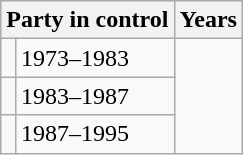<table class="wikitable">
<tr>
<th colspan="2">Party in control</th>
<th>Years</th>
</tr>
<tr>
<td></td>
<td>1973–1983</td>
</tr>
<tr>
<td></td>
<td>1983–1987</td>
</tr>
<tr>
<td></td>
<td>1987–1995</td>
</tr>
</table>
